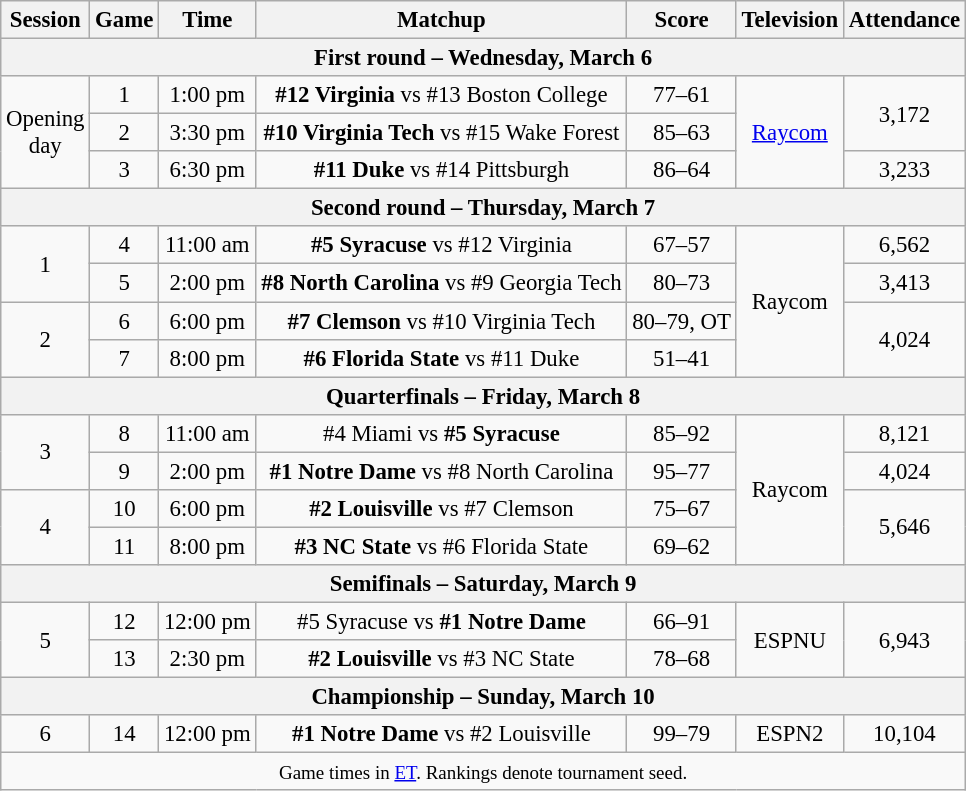<table class="wikitable" style="font-size: 95%;text-align:center">
<tr>
<th>Session</th>
<th>Game</th>
<th>Time</th>
<th>Matchup</th>
<th>Score</th>
<th>Television</th>
<th>Attendance</th>
</tr>
<tr>
<th colspan=7>First round – Wednesday, March 6</th>
</tr>
<tr>
<td rowspan=3>Opening<br>day</td>
<td>1</td>
<td>1:00 pm</td>
<td><strong>#12 Virginia</strong> vs #13 Boston College</td>
<td>77–61</td>
<td rowspan=3><a href='#'>Raycom</a></td>
<td rowspan=2>3,172</td>
</tr>
<tr>
<td>2</td>
<td>3:30 pm</td>
<td><strong>#10 Virginia Tech</strong> vs #15 Wake Forest</td>
<td>85–63</td>
</tr>
<tr>
<td>3</td>
<td>6:30 pm</td>
<td><strong>#11 Duke</strong> vs #14 Pittsburgh</td>
<td>86–64</td>
<td rowspan=1>3,233</td>
</tr>
<tr>
<th colspan=7>Second round – Thursday, March 7</th>
</tr>
<tr>
<td rowspan=2>1</td>
<td>4</td>
<td>11:00 am</td>
<td><strong>#5 Syracuse</strong> vs #12 Virginia</td>
<td>67–57</td>
<td rowspan=4>Raycom</td>
<td rowspan=1>6,562</td>
</tr>
<tr>
<td>5</td>
<td>2:00 pm</td>
<td><strong>#8 North Carolina</strong> vs #9 Georgia Tech</td>
<td>80–73</td>
<td rowspan=1>3,413</td>
</tr>
<tr>
<td rowspan=2>2</td>
<td>6</td>
<td>6:00 pm</td>
<td><strong>#7 Clemson</strong> vs #10 Virginia Tech</td>
<td>80–79, OT</td>
<td rowspan=2>4,024</td>
</tr>
<tr>
<td>7</td>
<td>8:00 pm</td>
<td><strong>#6 Florida State</strong> vs #11 Duke</td>
<td>51–41</td>
</tr>
<tr>
<th colspan=7>Quarterfinals – Friday, March 8</th>
</tr>
<tr>
<td rowspan=2>3</td>
<td>8</td>
<td>11:00 am</td>
<td>#4 Miami vs <strong>#5 Syracuse</strong></td>
<td>85–92</td>
<td rowspan=4>Raycom</td>
<td rowspan=1>8,121</td>
</tr>
<tr>
<td>9</td>
<td>2:00 pm</td>
<td><strong>#1 Notre Dame</strong> vs #8 North Carolina</td>
<td>95–77</td>
<td rowspan=1>4,024</td>
</tr>
<tr>
<td rowspan=2>4</td>
<td>10</td>
<td>6:00 pm</td>
<td><strong>#2 Louisville</strong> vs #7 Clemson</td>
<td>75–67</td>
<td rowspan=2>5,646</td>
</tr>
<tr>
<td>11</td>
<td>8:00 pm</td>
<td><strong>#3 NC State</strong> vs #6 Florida State</td>
<td>69–62</td>
</tr>
<tr>
<th colspan=7>Semifinals – Saturday, March 9</th>
</tr>
<tr>
<td rowspan=2>5</td>
<td>12</td>
<td>12:00 pm</td>
<td>#5 Syracuse vs <strong>#1 Notre Dame</strong></td>
<td>66–91</td>
<td rowspan=2>ESPNU</td>
<td rowspan=2>6,943</td>
</tr>
<tr>
<td>13</td>
<td>2:30 pm</td>
<td><strong>#2 Louisville</strong> vs #3 NC State</td>
<td>78–68</td>
</tr>
<tr>
<th colspan=7>Championship – Sunday, March 10</th>
</tr>
<tr>
<td rowspan=1>6</td>
<td>14</td>
<td>12:00 pm</td>
<td><strong>#1 Notre Dame</strong> vs #2 Louisville</td>
<td>99–79</td>
<td rowspan=1>ESPN2</td>
<td rowspan=1>10,104</td>
</tr>
<tr>
<td colspan=7><small>Game times in <a href='#'>ET</a>. Rankings denote tournament seed.</small></td>
</tr>
</table>
